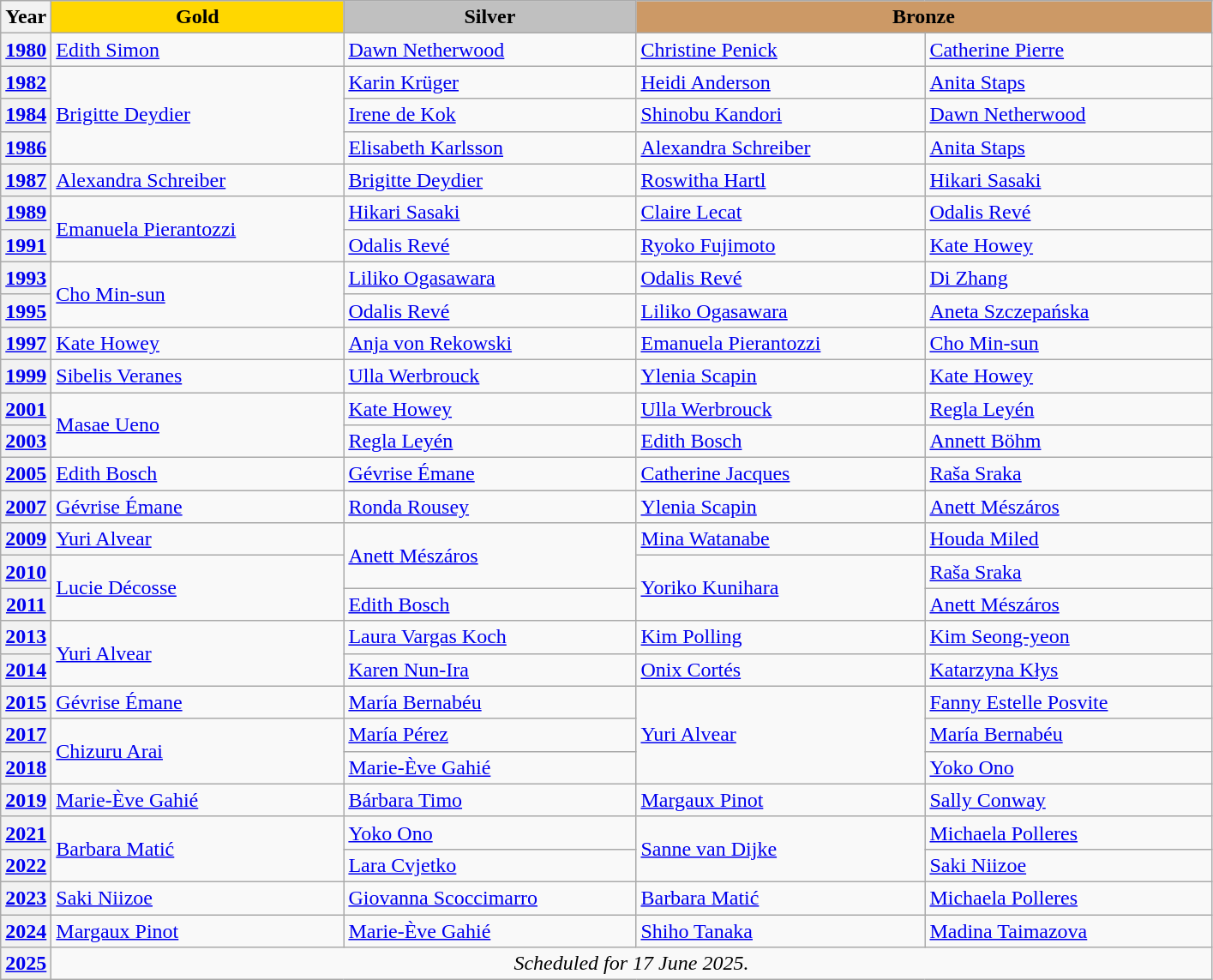<table class=wikitable>
<tr align=center>
<th>Year</th>
<td bgcolor=gold width=220><strong>Gold</strong></td>
<td bgcolor=silver width=220><strong>Silver</strong></td>
<td bgcolor=cc9966 colspan=2 width=440><strong>Bronze</strong></td>
</tr>
<tr>
<th> <a href='#'>1980</a></th>
<td> <a href='#'>Edith Simon</a></td>
<td> <a href='#'>Dawn Netherwood</a></td>
<td> <a href='#'>Christine Penick</a></td>
<td> <a href='#'>Catherine Pierre</a></td>
</tr>
<tr>
<th> <a href='#'>1982</a></th>
<td rowspan=3> <a href='#'>Brigitte Deydier</a></td>
<td> <a href='#'>Karin Krüger</a></td>
<td> <a href='#'>Heidi Anderson</a></td>
<td> <a href='#'>Anita Staps</a></td>
</tr>
<tr>
<th> <a href='#'>1984</a></th>
<td> <a href='#'>Irene de Kok</a></td>
<td> <a href='#'>Shinobu Kandori</a></td>
<td> <a href='#'>Dawn Netherwood</a></td>
</tr>
<tr>
<th> <a href='#'>1986</a></th>
<td> <a href='#'>Elisabeth Karlsson</a></td>
<td> <a href='#'>Alexandra Schreiber</a></td>
<td> <a href='#'>Anita Staps</a></td>
</tr>
<tr>
<th> <a href='#'>1987</a></th>
<td> <a href='#'>Alexandra Schreiber</a></td>
<td> <a href='#'>Brigitte Deydier</a></td>
<td> <a href='#'>Roswitha Hartl</a></td>
<td> <a href='#'>Hikari Sasaki</a></td>
</tr>
<tr>
<th> <a href='#'>1989</a></th>
<td rowspan=2> <a href='#'>Emanuela Pierantozzi</a></td>
<td> <a href='#'>Hikari Sasaki</a></td>
<td> <a href='#'>Claire Lecat</a></td>
<td> <a href='#'>Odalis Revé</a></td>
</tr>
<tr>
<th> <a href='#'>1991</a></th>
<td> <a href='#'>Odalis Revé</a></td>
<td> <a href='#'>Ryoko Fujimoto</a></td>
<td> <a href='#'>Kate Howey</a></td>
</tr>
<tr>
<th> <a href='#'>1993</a></th>
<td rowspan=2> <a href='#'>Cho Min-sun</a></td>
<td> <a href='#'>Liliko Ogasawara</a></td>
<td> <a href='#'>Odalis Revé</a></td>
<td> <a href='#'>Di Zhang</a></td>
</tr>
<tr>
<th> <a href='#'>1995</a></th>
<td> <a href='#'>Odalis Revé</a></td>
<td> <a href='#'>Liliko Ogasawara</a></td>
<td> <a href='#'>Aneta Szczepańska</a></td>
</tr>
<tr>
<th> <a href='#'>1997</a></th>
<td> <a href='#'>Kate Howey</a></td>
<td> <a href='#'>Anja von Rekowski</a></td>
<td> <a href='#'>Emanuela Pierantozzi</a></td>
<td> <a href='#'>Cho Min-sun</a></td>
</tr>
<tr>
<th> <a href='#'>1999</a></th>
<td> <a href='#'>Sibelis Veranes</a></td>
<td> <a href='#'>Ulla Werbrouck</a></td>
<td> <a href='#'>Ylenia Scapin</a></td>
<td> <a href='#'>Kate Howey</a></td>
</tr>
<tr>
<th> <a href='#'>2001</a></th>
<td rowspan=2> <a href='#'>Masae Ueno</a></td>
<td> <a href='#'>Kate Howey</a></td>
<td> <a href='#'>Ulla Werbrouck</a></td>
<td> <a href='#'>Regla Leyén</a></td>
</tr>
<tr>
<th> <a href='#'>2003</a></th>
<td> <a href='#'>Regla Leyén</a></td>
<td> <a href='#'>Edith Bosch</a></td>
<td> <a href='#'>Annett Böhm</a></td>
</tr>
<tr>
<th> <a href='#'>2005</a></th>
<td> <a href='#'>Edith Bosch</a></td>
<td> <a href='#'>Gévrise Émane</a></td>
<td> <a href='#'>Catherine Jacques</a></td>
<td> <a href='#'>Raša Sraka</a></td>
</tr>
<tr>
<th> <a href='#'>2007</a></th>
<td> <a href='#'>Gévrise Émane</a></td>
<td> <a href='#'>Ronda Rousey</a></td>
<td> <a href='#'>Ylenia Scapin</a></td>
<td> <a href='#'>Anett Mészáros</a></td>
</tr>
<tr>
<th> <a href='#'>2009</a></th>
<td> <a href='#'>Yuri Alvear</a></td>
<td rowspan=2> <a href='#'>Anett Mészáros</a></td>
<td> <a href='#'>Mina Watanabe</a></td>
<td> <a href='#'>Houda Miled</a></td>
</tr>
<tr>
<th> <a href='#'>2010</a></th>
<td rowspan=2> <a href='#'>Lucie Décosse</a></td>
<td rowspan=2> <a href='#'>Yoriko Kunihara</a></td>
<td> <a href='#'>Raša Sraka</a></td>
</tr>
<tr>
<th> <a href='#'>2011</a></th>
<td> <a href='#'>Edith Bosch</a></td>
<td> <a href='#'>Anett Mészáros</a></td>
</tr>
<tr>
<th> <a href='#'>2013</a></th>
<td rowspan=2> <a href='#'>Yuri Alvear</a></td>
<td> <a href='#'>Laura Vargas Koch</a></td>
<td> <a href='#'>Kim Polling</a></td>
<td> <a href='#'>Kim Seong-yeon</a></td>
</tr>
<tr>
<th> <a href='#'>2014</a></th>
<td> <a href='#'>Karen Nun-Ira</a></td>
<td> <a href='#'>Onix Cortés</a></td>
<td> <a href='#'>Katarzyna Kłys</a></td>
</tr>
<tr>
<th> <a href='#'>2015</a></th>
<td> <a href='#'>Gévrise Émane</a></td>
<td> <a href='#'>María Bernabéu</a></td>
<td rowspan=3> <a href='#'>Yuri Alvear</a></td>
<td> <a href='#'>Fanny Estelle Posvite</a></td>
</tr>
<tr>
<th> <a href='#'>2017</a></th>
<td rowspan=2> <a href='#'>Chizuru Arai</a></td>
<td> <a href='#'>María Pérez</a></td>
<td> <a href='#'>María Bernabéu</a></td>
</tr>
<tr>
<th> <a href='#'>2018</a></th>
<td> <a href='#'>Marie-Ève Gahié</a></td>
<td> <a href='#'>Yoko Ono</a></td>
</tr>
<tr>
<th> <a href='#'>2019</a></th>
<td> <a href='#'>Marie-Ève Gahié</a></td>
<td> <a href='#'>Bárbara Timo</a></td>
<td> <a href='#'>Margaux Pinot</a></td>
<td> <a href='#'>Sally Conway</a></td>
</tr>
<tr>
<th> <a href='#'>2021</a></th>
<td rowspan=2> <a href='#'>Barbara Matić</a></td>
<td> <a href='#'>Yoko Ono</a></td>
<td rowspan=2> <a href='#'>Sanne van Dijke</a></td>
<td> <a href='#'>Michaela Polleres</a></td>
</tr>
<tr>
<th> <a href='#'>2022</a></th>
<td> <a href='#'>Lara Cvjetko</a></td>
<td> <a href='#'>Saki Niizoe</a></td>
</tr>
<tr>
<th> <a href='#'>2023</a></th>
<td> <a href='#'>Saki Niizoe</a></td>
<td> <a href='#'>Giovanna Scoccimarro</a></td>
<td> <a href='#'>Barbara Matić</a></td>
<td> <a href='#'>Michaela Polleres</a></td>
</tr>
<tr>
<th> <a href='#'>2024</a></th>
<td> <a href='#'>Margaux Pinot</a></td>
<td> <a href='#'>Marie-Ève Gahié</a></td>
<td> <a href='#'>Shiho Tanaka</a></td>
<td> <a href='#'>Madina Taimazova</a></td>
</tr>
<tr>
<th> <a href='#'>2025</a></th>
<td colspan=4 align=center><em>Scheduled for 17 June 2025.</em></td>
</tr>
</table>
